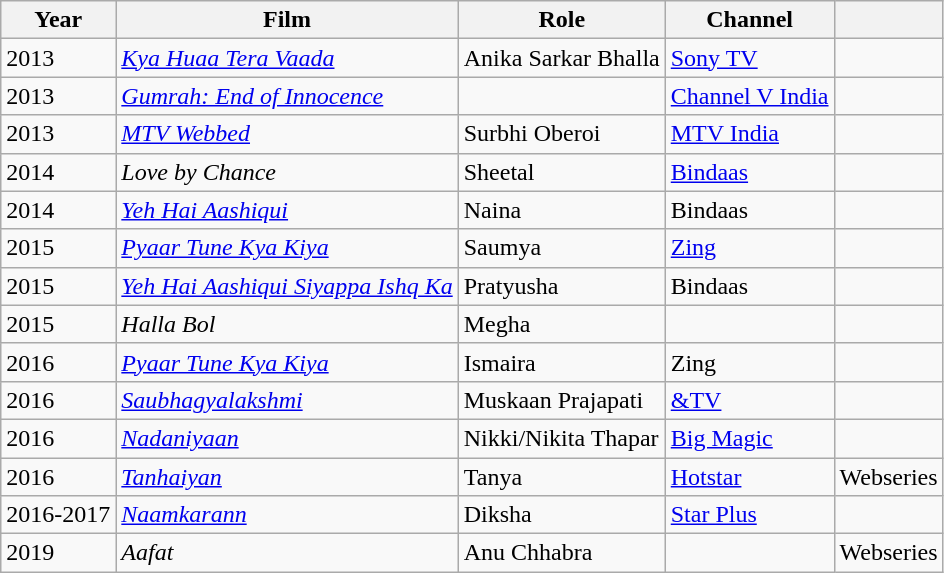<table class="wikitable sortable">
<tr>
<th>Year</th>
<th>Film</th>
<th>Role</th>
<th>Channel</th>
<th class="unsortable"></th>
</tr>
<tr>
<td>2013</td>
<td><em><a href='#'>Kya Huaa Tera Vaada</a></em></td>
<td>Anika Sarkar Bhalla</td>
<td><a href='#'>Sony TV</a></td>
<td></td>
</tr>
<tr>
<td>2013</td>
<td><em><a href='#'>Gumrah: End of Innocence</a></em></td>
<td></td>
<td><a href='#'>Channel V India</a></td>
<td></td>
</tr>
<tr>
<td>2013</td>
<td><em><a href='#'>MTV Webbed</a></em></td>
<td>Surbhi Oberoi</td>
<td><a href='#'>MTV India</a></td>
<td></td>
</tr>
<tr>
<td>2014</td>
<td><em>Love by Chance</em></td>
<td>Sheetal</td>
<td><a href='#'>Bindaas</a></td>
<td></td>
</tr>
<tr>
<td>2014</td>
<td><em><a href='#'>Yeh Hai Aashiqui</a></em></td>
<td>Naina</td>
<td>Bindaas</td>
<td></td>
</tr>
<tr>
<td>2015</td>
<td><em><a href='#'>Pyaar Tune Kya Kiya</a></em></td>
<td>Saumya</td>
<td><a href='#'>Zing</a></td>
<td></td>
</tr>
<tr>
<td>2015</td>
<td><em><a href='#'>Yeh Hai Aashiqui Siyappa Ishq Ka</a></em></td>
<td>Pratyusha</td>
<td>Bindaas</td>
<td></td>
</tr>
<tr>
<td>2015</td>
<td><em>Halla Bol</em></td>
<td>Megha</td>
<td></td>
<td></td>
</tr>
<tr>
<td>2016</td>
<td><em><a href='#'>Pyaar Tune Kya Kiya</a></em></td>
<td>Ismaira</td>
<td>Zing</td>
<td></td>
</tr>
<tr>
<td>2016</td>
<td><em><a href='#'>Saubhagyalakshmi</a></em></td>
<td>Muskaan Prajapati</td>
<td><a href='#'>&TV</a></td>
<td></td>
</tr>
<tr>
<td>2016</td>
<td><em><a href='#'>Nadaniyaan</a></em></td>
<td>Nikki/Nikita Thapar</td>
<td><a href='#'>Big Magic</a></td>
<td></td>
</tr>
<tr>
<td>2016</td>
<td><em><a href='#'>Tanhaiyan</a></em></td>
<td>Tanya</td>
<td><a href='#'>Hotstar</a></td>
<td>Webseries</td>
</tr>
<tr>
<td>2016-2017</td>
<td><em><a href='#'>Naamkarann</a></em></td>
<td>Diksha</td>
<td><a href='#'>Star Plus</a></td>
<td></td>
</tr>
<tr>
<td>2019</td>
<td><em>Aafat</em></td>
<td>Anu Chhabra</td>
<td></td>
<td>Webseries</td>
</tr>
</table>
